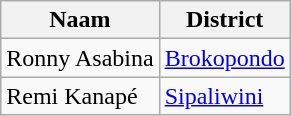<table class="wikitable sortable">
<tr>
<th>Naam</th>
<th>District</th>
</tr>
<tr>
<td>Ronny Asabina</td>
<td><a href='#'>Brokopondo</a></td>
</tr>
<tr>
<td>Remi Kanapé</td>
<td><a href='#'>Sipaliwini</a></td>
</tr>
</table>
